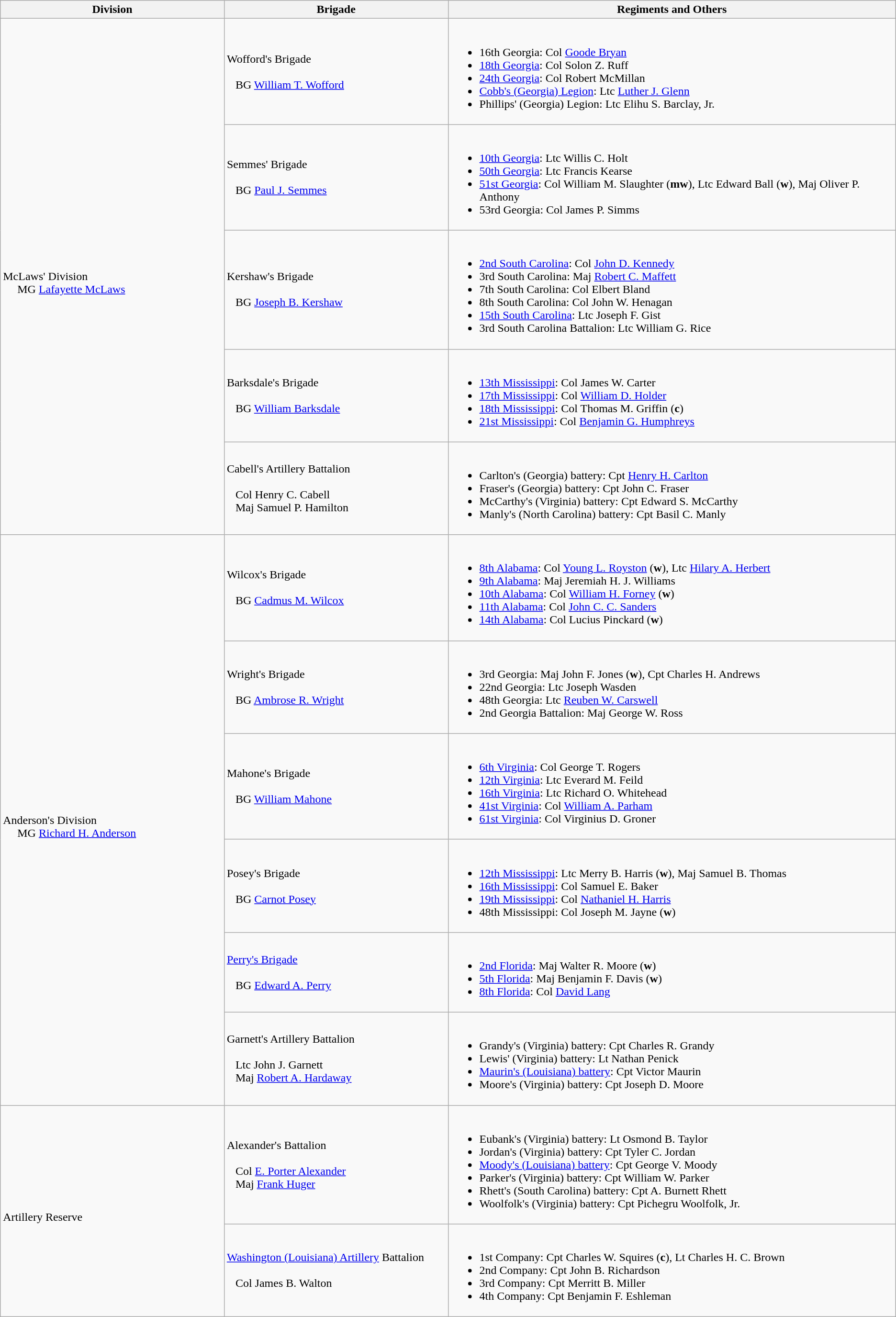<table class="wikitable">
<tr>
<th width=25%>Division</th>
<th width=25%>Brigade</th>
<th>Regiments and Others</th>
</tr>
<tr>
<td rowspan=5><br>McLaws' Division
<br>    
MG <a href='#'>Lafayette McLaws</a></td>
<td>Wofford's Brigade<br><br>  
BG <a href='#'>William T. Wofford</a></td>
<td><br><ul><li>16th Georgia: Col <a href='#'>Goode Bryan</a></li><li><a href='#'>18th Georgia</a>: Col Solon Z. Ruff</li><li><a href='#'>24th Georgia</a>: Col Robert McMillan</li><li><a href='#'>Cobb's (Georgia) Legion</a>: Ltc <a href='#'>Luther J. Glenn</a></li><li>Phillips' (Georgia) Legion: Ltc Elihu S. Barclay, Jr.</li></ul></td>
</tr>
<tr>
<td>Semmes' Brigade<br><br>  
BG <a href='#'>Paul J. Semmes</a></td>
<td><br><ul><li><a href='#'>10th Georgia</a>: Ltc Willis C. Holt</li><li><a href='#'>50th Georgia</a>: Ltc Francis Kearse</li><li><a href='#'>51st Georgia</a>: Col William M. Slaughter (<strong>mw</strong>), Ltc Edward Ball (<strong>w</strong>), Maj Oliver P. Anthony</li><li>53rd Georgia: Col James P. Simms</li></ul></td>
</tr>
<tr>
<td>Kershaw's Brigade<br><br>  
BG <a href='#'>Joseph B. Kershaw</a></td>
<td><br><ul><li><a href='#'>2nd South Carolina</a>: Col <a href='#'>John D. Kennedy</a></li><li>3rd South Carolina: Maj <a href='#'>Robert C. Maffett</a></li><li>7th South Carolina: Col Elbert Bland</li><li>8th South Carolina: Col John W. Henagan</li><li><a href='#'>15th South Carolina</a>: Ltc Joseph F. Gist</li><li>3rd South Carolina Battalion: Ltc William G. Rice</li></ul></td>
</tr>
<tr>
<td>Barksdale's Brigade<br><br>  
BG <a href='#'>William Barksdale</a></td>
<td><br><ul><li><a href='#'>13th Mississippi</a>: Col James W. Carter</li><li><a href='#'>17th Mississippi</a>: Col <a href='#'>William D. Holder</a></li><li><a href='#'>18th Mississippi</a>: Col Thomas M. Griffin (<strong>c</strong>)</li><li><a href='#'>21st Mississippi</a>: Col <a href='#'>Benjamin G. Humphreys</a></li></ul></td>
</tr>
<tr>
<td>Cabell's Artillery Battalion<br><br>  
Col Henry C. Cabell
<br>  
Maj Samuel P. Hamilton</td>
<td><br><ul><li>Carlton's (Georgia) battery: Cpt <a href='#'>Henry H. Carlton</a></li><li>Fraser's (Georgia) battery: Cpt John C. Fraser</li><li>McCarthy's (Virginia) battery: Cpt Edward S. McCarthy</li><li>Manly's (North Carolina) battery: Cpt Basil C. Manly</li></ul></td>
</tr>
<tr>
<td rowspan=6><br>Anderson's Division
<br>    
MG <a href='#'>Richard H. Anderson</a></td>
<td>Wilcox's Brigade<br><br>  
BG <a href='#'>Cadmus M. Wilcox</a></td>
<td><br><ul><li><a href='#'>8th Alabama</a>: Col <a href='#'>Young L. Royston</a> (<strong>w</strong>), Ltc <a href='#'>Hilary A. Herbert</a></li><li><a href='#'>9th Alabama</a>: Maj Jeremiah H. J. Williams</li><li><a href='#'>10th Alabama</a>: Col <a href='#'>William H. Forney</a> (<strong>w</strong>)</li><li><a href='#'>11th Alabama</a>: Col <a href='#'>John C. C. Sanders</a></li><li><a href='#'>14th Alabama</a>: Col Lucius Pinckard (<strong>w</strong>)</li></ul></td>
</tr>
<tr>
<td>Wright's Brigade<br><br>  
BG <a href='#'>Ambrose R. Wright</a></td>
<td><br><ul><li>3rd Georgia: Maj John F. Jones (<strong>w</strong>), Cpt Charles H. Andrews</li><li>22nd Georgia: Ltc Joseph Wasden</li><li>48th Georgia: Ltc <a href='#'>Reuben W. Carswell</a></li><li>2nd Georgia Battalion: Maj George W. Ross</li></ul></td>
</tr>
<tr>
<td>Mahone's Brigade<br><br>  
BG <a href='#'>William Mahone</a></td>
<td><br><ul><li><a href='#'>6th Virginia</a>: Col George T. Rogers</li><li><a href='#'>12th Virginia</a>: Ltc Everard M. Feild</li><li><a href='#'>16th Virginia</a>: Ltc Richard O. Whitehead</li><li><a href='#'>41st Virginia</a>: Col <a href='#'>William A. Parham</a></li><li><a href='#'>61st Virginia</a>: Col Virginius D. Groner</li></ul></td>
</tr>
<tr>
<td>Posey's Brigade<br><br>  
BG <a href='#'>Carnot Posey</a></td>
<td><br><ul><li><a href='#'>12th Mississippi</a>: Ltc Merry B. Harris (<strong>w</strong>), Maj Samuel B. Thomas</li><li><a href='#'>16th Mississippi</a>: Col Samuel E. Baker</li><li><a href='#'>19th Mississippi</a>: Col <a href='#'>Nathaniel H. Harris</a></li><li>48th Mississippi: Col Joseph M. Jayne (<strong>w</strong>)</li></ul></td>
</tr>
<tr>
<td><a href='#'>Perry's Brigade</a><br><br>  
BG <a href='#'>Edward A. Perry</a></td>
<td><br><ul><li><a href='#'>2nd Florida</a>: Maj Walter R. Moore (<strong>w</strong>)</li><li><a href='#'>5th Florida</a>: Maj Benjamin F. Davis (<strong>w</strong>)</li><li><a href='#'>8th Florida</a>: Col <a href='#'>David Lang</a></li></ul></td>
</tr>
<tr>
<td>Garnett's Artillery Battalion<br><br>  
Ltc John J. Garnett
<br>  
Maj <a href='#'>Robert A. Hardaway</a></td>
<td><br><ul><li>Grandy's (Virginia) battery: Cpt Charles R. Grandy</li><li>Lewis' (Virginia) battery: Lt Nathan Penick</li><li><a href='#'>Maurin's (Louisiana) battery</a>: Cpt Victor Maurin</li><li>Moore's (Virginia) battery: Cpt Joseph D. Moore</li></ul></td>
</tr>
<tr>
<td rowspan=2><br>Artillery Reserve</td>
<td>Alexander's Battalion<br><br>  
Col <a href='#'>E. Porter Alexander</a>
<br>  
Maj <a href='#'>Frank Huger</a></td>
<td><br><ul><li>Eubank's (Virginia) battery: Lt Osmond B. Taylor</li><li>Jordan's (Virginia) battery: Cpt Tyler C. Jordan</li><li><a href='#'>Moody's (Louisiana) battery</a>: Cpt George V. Moody</li><li>Parker's (Virginia) battery: Cpt William W. Parker</li><li>Rhett's (South Carolina) battery: Cpt A. Burnett Rhett</li><li>Woolfolk's (Virginia) battery: Cpt Pichegru Woolfolk, Jr.</li></ul></td>
</tr>
<tr>
<td><a href='#'>Washington (Louisiana) Artillery</a> Battalion<br><br>  
Col James B. Walton</td>
<td><br><ul><li>1st Company: Cpt Charles W. Squires (<strong>c</strong>), Lt Charles H. C. Brown</li><li>2nd Company: Cpt John B. Richardson</li><li>3rd Company: Cpt Merritt B. Miller</li><li>4th Company: Cpt Benjamin F. Eshleman</li></ul></td>
</tr>
</table>
